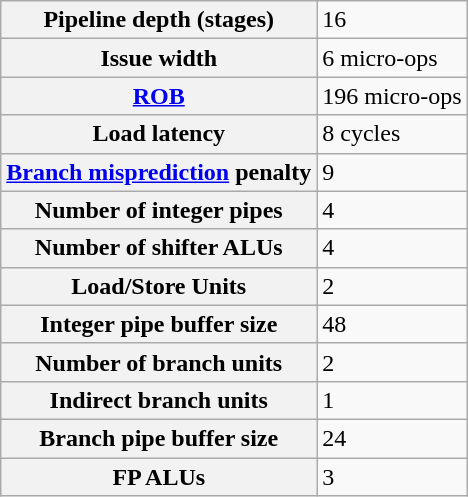<table class="wikitable" |>
<tr>
<th>Pipeline depth (stages)</th>
<td>16</td>
</tr>
<tr>
<th>Issue width</th>
<td>6 micro-ops</td>
</tr>
<tr>
<th><a href='#'>ROB</a></th>
<td>196 micro-ops</td>
</tr>
<tr>
<th>Load latency</th>
<td>8 cycles</td>
</tr>
<tr>
<th><a href='#'>Branch misprediction</a> penalty</th>
<td>9</td>
</tr>
<tr>
<th>Number of integer pipes</th>
<td>4</td>
</tr>
<tr>
<th>Number of shifter ALUs</th>
<td>4</td>
</tr>
<tr>
<th>Load/Store Units</th>
<td>2</td>
</tr>
<tr>
<th>Integer pipe buffer size</th>
<td>48</td>
</tr>
<tr>
<th>Number of branch units</th>
<td>2</td>
</tr>
<tr>
<th>Indirect branch units</th>
<td>1</td>
</tr>
<tr>
<th>Branch pipe buffer size</th>
<td>24</td>
</tr>
<tr>
<th>FP ALUs</th>
<td>3</td>
</tr>
</table>
